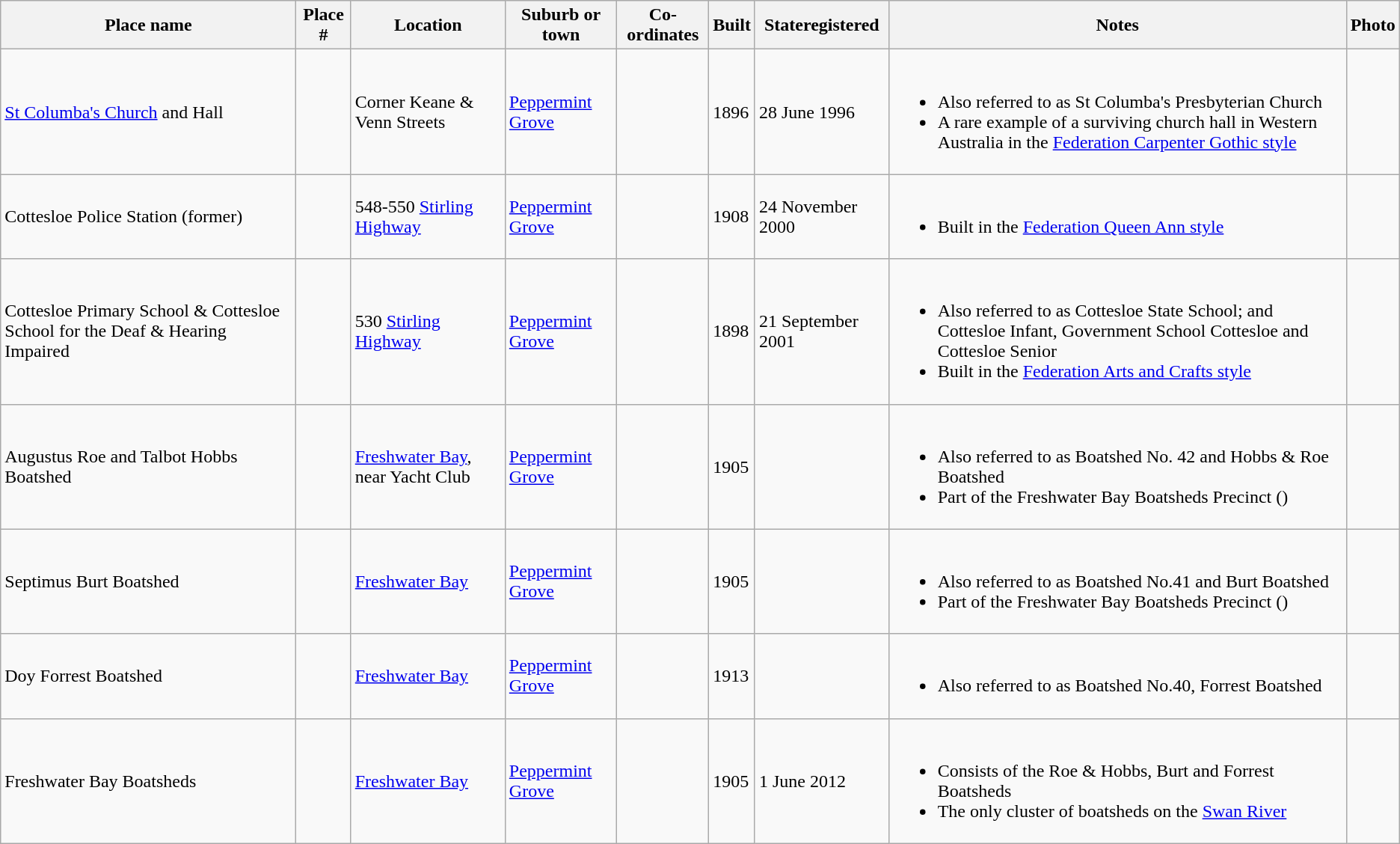<table class="wikitable sortable">
<tr>
<th>Place name</th>
<th>Place #</th>
<th>Location</th>
<th>Suburb or town</th>
<th>Co-ordinates</th>
<th>Built</th>
<th>Stateregistered</th>
<th class="unsortable">Notes</th>
<th class="unsortable">Photo</th>
</tr>
<tr>
<td><a href='#'>St Columba's Church</a> and Hall</td>
<td></td>
<td>Corner Keane & Venn Streets</td>
<td><a href='#'>Peppermint Grove</a></td>
<td></td>
<td>1896</td>
<td>28 June 1996</td>
<td><br><ul><li>Also referred to as St Columba's Presbyterian Church</li><li>A rare example of a surviving church hall in Western Australia in the <a href='#'>Federation Carpenter Gothic style</a></li></ul></td>
<td></td>
</tr>
<tr>
<td>Cottesloe Police Station (former)</td>
<td></td>
<td>548-550 <a href='#'>Stirling Highway</a></td>
<td><a href='#'>Peppermint Grove</a></td>
<td></td>
<td>1908</td>
<td>24 November 2000</td>
<td><br><ul><li>Built in the <a href='#'>Federation Queen Ann style</a></li></ul></td>
<td></td>
</tr>
<tr>
<td>Cottesloe Primary School & Cottesloe School for the Deaf & Hearing Impaired</td>
<td></td>
<td>530 <a href='#'>Stirling Highway</a></td>
<td><a href='#'>Peppermint Grove</a></td>
<td></td>
<td>1898</td>
<td>21 September 2001</td>
<td><br><ul><li>Also referred to as Cottesloe State School; and Cottesloe Infant, Government School Cottesloe and Cottesloe Senior</li><li>Built in the <a href='#'>Federation Arts and Crafts style</a></li></ul></td>
<td></td>
</tr>
<tr>
<td>Augustus Roe and Talbot Hobbs Boatshed</td>
<td></td>
<td><a href='#'>Freshwater Bay</a>, near Yacht Club</td>
<td><a href='#'>Peppermint Grove</a></td>
<td></td>
<td>1905</td>
<td></td>
<td><br><ul><li>Also referred to as Boatshed No. 42 and Hobbs & Roe Boatshed</li><li>Part of the Freshwater Bay Boatsheds Precinct ()</li></ul></td>
<td></td>
</tr>
<tr>
<td>Septimus Burt Boatshed</td>
<td></td>
<td><a href='#'>Freshwater Bay</a></td>
<td><a href='#'>Peppermint Grove</a></td>
<td></td>
<td>1905</td>
<td></td>
<td><br><ul><li>Also referred to as Boatshed No.41 and Burt Boatshed</li><li>Part of the Freshwater Bay Boatsheds Precinct ()</li></ul></td>
<td></td>
</tr>
<tr>
<td>Doy Forrest Boatshed</td>
<td></td>
<td><a href='#'>Freshwater Bay</a></td>
<td><a href='#'>Peppermint Grove</a></td>
<td></td>
<td>1913</td>
<td></td>
<td><br><ul><li>Also referred to as Boatshed No.40, Forrest Boatshed</li></ul></td>
<td></td>
</tr>
<tr>
<td>Freshwater Bay Boatsheds</td>
<td></td>
<td><a href='#'>Freshwater Bay</a></td>
<td><a href='#'>Peppermint Grove</a></td>
<td></td>
<td>1905</td>
<td>1 June 2012</td>
<td><br><ul><li>Consists of the Roe & Hobbs, Burt and Forrest Boatsheds</li><li>The only cluster of boatsheds on the <a href='#'>Swan River</a></li></ul></td>
<td></td>
</tr>
</table>
